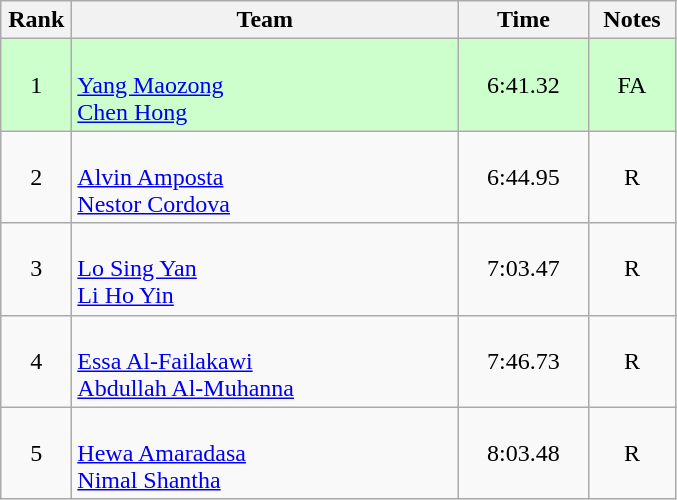<table class=wikitable style="text-align:center">
<tr>
<th width=40>Rank</th>
<th width=250>Team</th>
<th width=80>Time</th>
<th width=50>Notes</th>
</tr>
<tr bgcolor="ccffcc">
<td>1</td>
<td align=left><br><a href='#'>Yang Maozong</a><br><a href='#'>Chen Hong</a></td>
<td>6:41.32</td>
<td>FA</td>
</tr>
<tr>
<td>2</td>
<td align=left><br><a href='#'>Alvin Amposta</a><br><a href='#'>Nestor Cordova</a></td>
<td>6:44.95</td>
<td>R</td>
</tr>
<tr>
<td>3</td>
<td align=left><br><a href='#'>Lo Sing Yan</a><br><a href='#'>Li Ho Yin</a></td>
<td>7:03.47</td>
<td>R</td>
</tr>
<tr>
<td>4</td>
<td align=left><br><a href='#'>Essa Al-Failakawi</a><br><a href='#'>Abdullah Al-Muhanna</a></td>
<td>7:46.73</td>
<td>R</td>
</tr>
<tr>
<td>5</td>
<td align=left><br><a href='#'>Hewa Amaradasa</a><br><a href='#'>Nimal Shantha</a></td>
<td>8:03.48</td>
<td>R</td>
</tr>
</table>
